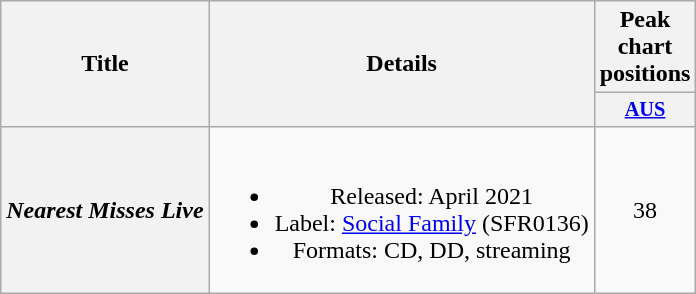<table class="wikitable plainrowheaders" style="text-align:center;">
<tr>
<th scope="col" rowspan="2">Title</th>
<th scope="col" rowspan="2">Details</th>
<th scope="col" colspan="1">Peak chart positions</th>
</tr>
<tr>
<th scope="col" style="width:2.75em;font-size:85%;"><a href='#'>AUS</a><br></th>
</tr>
<tr>
<th scope="row"><em>Nearest Misses Live</em></th>
<td><br><ul><li>Released: April 2021</li><li>Label: <a href='#'>Social Family</a> (SFR0136)</li><li>Formats: CD, DD, streaming</li></ul></td>
<td>38</td>
</tr>
</table>
